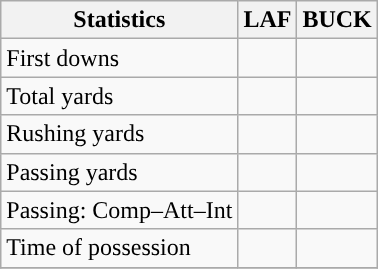<table class="wikitable" style="float: left;">
<tr>
<th>Statistics</th>
<th>LAF</th>
<th>BUCK</th>
</tr>
<tr>
<td>First downs</td>
<td></td>
<td></td>
</tr>
<tr>
<td>Total yards</td>
<td></td>
<td></td>
</tr>
<tr>
<td>Rushing yards</td>
<td></td>
<td></td>
</tr>
<tr>
<td>Passing yards</td>
<td></td>
<td></td>
</tr>
<tr>
<td>Passing: Comp–Att–Int</td>
<td></td>
<td></td>
</tr>
<tr>
<td>Time of possession</td>
<td></td>
<td></td>
</tr>
<tr>
</tr>
</table>
